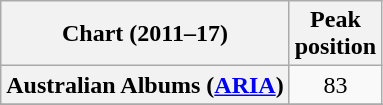<table class="wikitable sortable plainrowheaders" style="text-align:center">
<tr>
<th scope="col">Chart (2011–17)</th>
<th scope="col">Peak<br> position</th>
</tr>
<tr>
<th scope="row">Australian Albums (<a href='#'>ARIA</a>)</th>
<td>83</td>
</tr>
<tr>
</tr>
<tr>
</tr>
</table>
